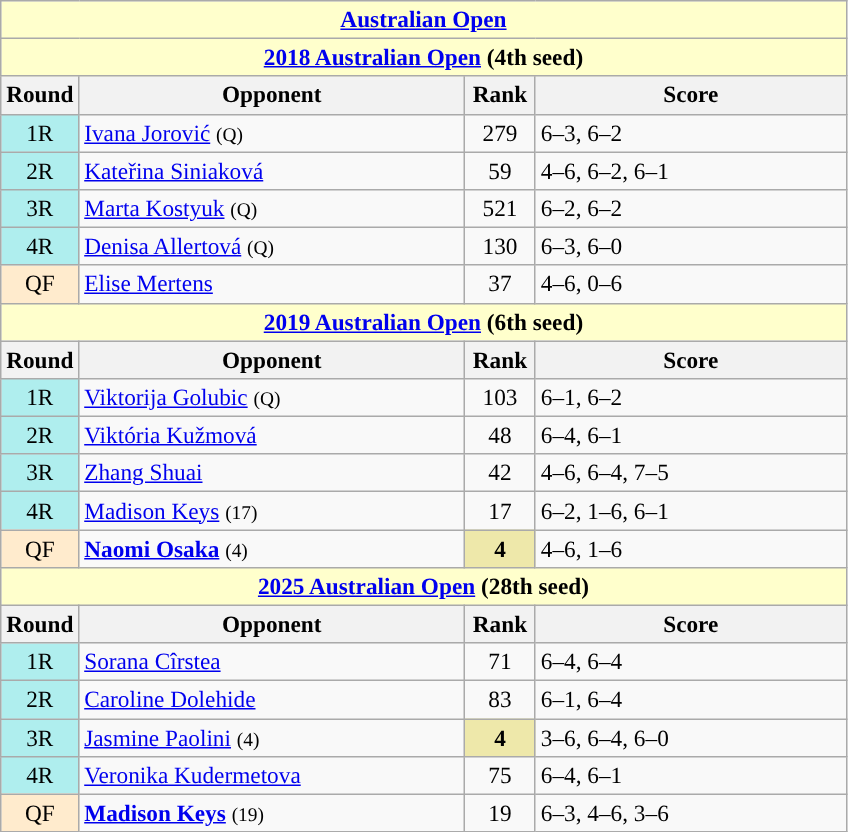<table class=wikitable style=font-size:97%>
<tr>
<th colspan=4 style="background:#ffc;"><a href='#'>Australian Open</a></th>
</tr>
<tr>
<th colspan=4 style="background:#ffc;"><a href='#'>2018 Australian Open</a> (4th seed)</th>
</tr>
<tr>
<th width=40>Round</th>
<th width=250>Opponent</th>
<th width=40>Rank</th>
<th width=200>Score</th>
</tr>
<tr>
<td style="text-align:center; background:#afeeee;">1R</td>
<td> <a href='#'>Ivana Jorović</a> <small>(Q)</small></td>
<td style="text-align:center">279</td>
<td>6–3, 6–2</td>
</tr>
<tr>
<td style="text-align:center; background:#afeeee;">2R</td>
<td> <a href='#'>Kateřina Siniaková</a></td>
<td style="text-align:center">59</td>
<td>4–6, 6–2, 6–1</td>
</tr>
<tr>
<td style="text-align:center; background:#afeeee;">3R</td>
<td> <a href='#'>Marta Kostyuk</a> <small>(Q)</small></td>
<td style="text-align:center">521</td>
<td>6–2, 6–2</td>
</tr>
<tr>
<td style="text-align:center; background:#afeeee;">4R</td>
<td> <a href='#'>Denisa Allertová</a> <small>(Q)</small></td>
<td style="text-align:center">130</td>
<td>6–3, 6–0</td>
</tr>
<tr>
<td style="text-align:center; background:#ffebcd;">QF</td>
<td> <a href='#'>Elise Mertens</a></td>
<td style="text-align:center">37</td>
<td>4–6, 0–6</td>
</tr>
<tr>
<th colspan=4 style="background:#ffc;"><a href='#'>2019 Australian Open</a> (6th seed)</th>
</tr>
<tr>
<th width=40>Round</th>
<th width=250>Opponent</th>
<th width=40>Rank</th>
<th width=200>Score</th>
</tr>
<tr>
<td style="text-align:center; background:#afeeee;">1R</td>
<td> <a href='#'>Viktorija Golubic</a> <small>(Q)</small></td>
<td style="text-align:center">103</td>
<td>6–1, 6–2</td>
</tr>
<tr>
<td style="text-align:center; background:#afeeee;">2R</td>
<td> <a href='#'>Viktória Kužmová</a></td>
<td style="text-align:center">48</td>
<td>6–4, 6–1</td>
</tr>
<tr>
<td style="text-align:center; background:#afeeee;">3R</td>
<td> <a href='#'>Zhang Shuai</a></td>
<td style="text-align:center">42</td>
<td>4–6, 6–4, 7–5</td>
</tr>
<tr>
<td style="text-align:center; background:#afeeee;">4R</td>
<td> <a href='#'>Madison Keys</a> <small>(17)</small></td>
<td style="text-align:center">17</td>
<td>6–2, 1–6, 6–1</td>
</tr>
<tr>
<td style="text-align:center; background:#ffebcd;">QF</td>
<td> <strong><a href='#'>Naomi Osaka</a></strong> <small>(4)</small></td>
<td style="text-align:center; background:#eee8aa;"><strong>4</strong></td>
<td>4–6, 1–6</td>
</tr>
<tr>
<th colspan=4 style="background:#ffc;"><a href='#'>2025 Australian Open</a> (28th seed)</th>
</tr>
<tr>
<th width=40>Round</th>
<th width=250>Opponent</th>
<th width=40>Rank</th>
<th width=200>Score</th>
</tr>
<tr>
<td style="text-align:center; background:#afeeee;">1R</td>
<td> <a href='#'>Sorana Cîrstea</a></td>
<td style="text-align:center">71</td>
<td>6–4, 6–4</td>
</tr>
<tr>
<td style="text-align:center; background:#afeeee;">2R</td>
<td> <a href='#'>Caroline Dolehide</a></td>
<td style="text-align:center">83</td>
<td>6–1, 6–4</td>
</tr>
<tr>
<td style="text-align:center; background:#afeeee;">3R</td>
<td> <a href='#'>Jasmine Paolini</a> <small>(4)</small></td>
<td style="text-align:center; background:#eee8aa;"><strong>4</strong></td>
<td>3–6, 6–4, 6–0</td>
</tr>
<tr>
<td style="text-align:center; background:#afeeee;">4R</td>
<td> <a href='#'>Veronika Kudermetova</a></td>
<td style="text-align:center">75</td>
<td>6–4, 6–1</td>
</tr>
<tr>
<td style="text-align:center; background:#ffebcd;">QF</td>
<td> <strong><a href='#'>Madison Keys</a></strong> <small>(19)</small></td>
<td style="text-align:center">19</td>
<td>6–3, 4–6, 3–6</td>
</tr>
</table>
